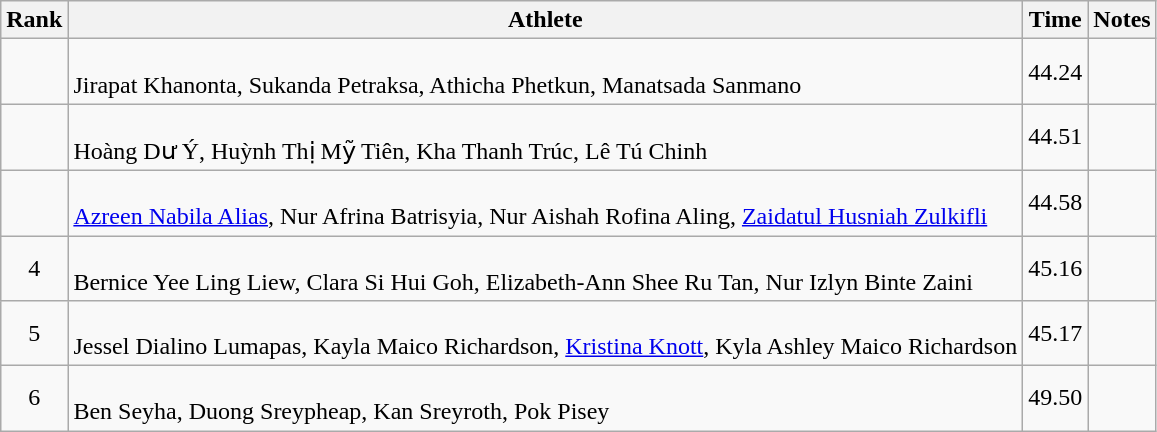<table class="wikitable sortable" style="text-align:center">
<tr>
<th>Rank</th>
<th>Athlete</th>
<th>Time</th>
<th>Notes</th>
</tr>
<tr>
<td></td>
<td align=left><br> Jirapat Khanonta, Sukanda Petraksa, Athicha Phetkun, Manatsada Sanmano</td>
<td>44.24</td>
<td></td>
</tr>
<tr>
<td></td>
<td align=left><br> Hoàng Dư Ý, Huỳnh Thị Mỹ Tiên, Kha Thanh Trúc, Lê Tú Chinh</td>
<td>44.51</td>
<td></td>
</tr>
<tr>
<td></td>
<td align=left><br> <a href='#'>Azreen Nabila Alias</a>, Nur Afrina Batrisyia, Nur Aishah Rofina Aling, <a href='#'>Zaidatul Husniah Zulkifli</a></td>
<td>44.58</td>
<td></td>
</tr>
<tr>
<td>4</td>
<td align=left><br> Bernice Yee Ling Liew, Clara Si Hui Goh, Elizabeth-Ann Shee Ru Tan, Nur Izlyn Binte Zaini</td>
<td>45.16</td>
<td></td>
</tr>
<tr>
<td>5</td>
<td align=left><br> Jessel Dialino Lumapas, Kayla Maico Richardson, <a href='#'>Kristina Knott</a>, Kyla Ashley Maico Richardson</td>
<td>45.17</td>
<td></td>
</tr>
<tr>
<td>6</td>
<td align=left><br> Ben Seyha, Duong Sreypheap, Kan Sreyroth, Pok Pisey</td>
<td>49.50</td>
<td></td>
</tr>
</table>
